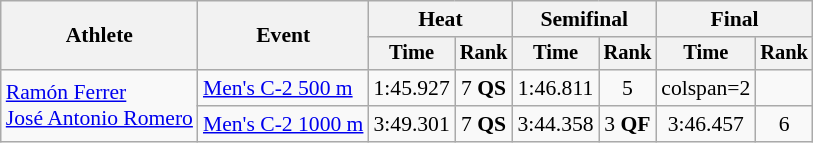<table class=wikitable style=font-size:90%;text-align:center>
<tr>
<th rowspan=2>Athlete</th>
<th rowspan=2>Event</th>
<th colspan=2>Heat</th>
<th colspan=2>Semifinal</th>
<th colspan=2>Final</th>
</tr>
<tr style=font-size:95%>
<th>Time</th>
<th>Rank</th>
<th>Time</th>
<th>Rank</th>
<th>Time</th>
<th>Rank</th>
</tr>
<tr>
<td align=left rowspan=2><a href='#'>Ramón Ferrer</a><br><a href='#'>José Antonio Romero</a></td>
<td align=left><a href='#'>Men's C-2 500 m</a></td>
<td>1:45.927</td>
<td>7 <strong>QS</strong></td>
<td>1:46.811</td>
<td>5</td>
<td>colspan=2 </td>
</tr>
<tr>
<td align=left><a href='#'>Men's C-2 1000 m</a></td>
<td>3:49.301</td>
<td>7 <strong>QS</strong></td>
<td>3:44.358</td>
<td>3 <strong>QF</strong></td>
<td>3:46.457</td>
<td>6</td>
</tr>
</table>
